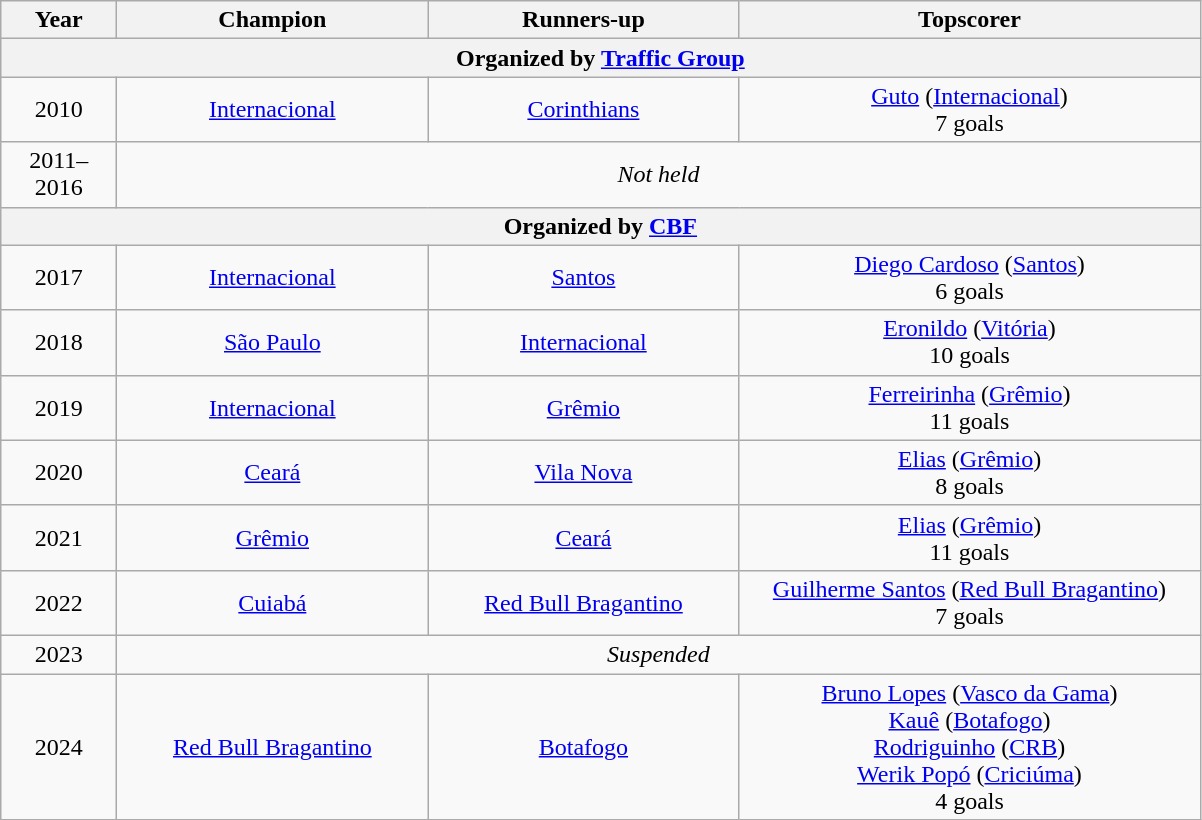<table class="wikitable">
<tr>
<th width=70>Year</th>
<th width=200>Champion</th>
<th width=200>Runners-up</th>
<th width=300>Topscorer</th>
</tr>
<tr>
<th colspan=4 align=center>Organized by <a href='#'>Traffic Group</a></th>
</tr>
<tr>
<td align=center>2010</td>
<td align=center><a href='#'>Internacional</a><br></td>
<td align=center><a href='#'>Corinthians</a><br></td>
<td align=center><a href='#'>Guto</a> (<a href='#'>Internacional</a>)<br>7 goals</td>
</tr>
<tr>
<td align=center>2011–2016</td>
<td align=center colspan=3><em>Not held</em></td>
</tr>
<tr>
<th colspan=4 align=center>Organized by <a href='#'>CBF</a></th>
</tr>
<tr>
<td align=center>2017</td>
<td align=center><a href='#'>Internacional</a><br></td>
<td align=center><a href='#'>Santos</a><br></td>
<td align=center><a href='#'>Diego Cardoso</a> (<a href='#'>Santos</a>)<br>6 goals</td>
</tr>
<tr>
<td align=center>2018</td>
<td align=center><a href='#'>São Paulo</a><br></td>
<td align=center><a href='#'>Internacional</a><br></td>
<td align=center><a href='#'>Eronildo</a> (<a href='#'>Vitória</a>)<br>10 goals</td>
</tr>
<tr>
<td align=center>2019</td>
<td align=center><a href='#'>Internacional</a><br></td>
<td align=center><a href='#'>Grêmio</a><br></td>
<td align=center><a href='#'>Ferreirinha</a> (<a href='#'>Grêmio</a>)<br>11 goals</td>
</tr>
<tr>
<td align=center>2020</td>
<td align=center><a href='#'>Ceará</a><br></td>
<td align=center><a href='#'>Vila Nova</a><br></td>
<td align=center><a href='#'>Elias</a> (<a href='#'>Grêmio</a>)<br>8 goals</td>
</tr>
<tr>
<td align=center>2021</td>
<td align=center><a href='#'>Grêmio</a><br></td>
<td align=center><a href='#'>Ceará</a><br></td>
<td align=center><a href='#'>Elias</a> (<a href='#'>Grêmio</a>)<br>11 goals</td>
</tr>
<tr>
<td align=center>2022</td>
<td align=center><a href='#'>Cuiabá</a><br></td>
<td align=center><a href='#'>Red Bull Bragantino</a><br></td>
<td align=center><a href='#'>Guilherme Santos</a> (<a href='#'>Red Bull Bragantino</a>)<br>7 goals</td>
</tr>
<tr>
<td align=center>2023</td>
<td colspan=3 align=center><em>Suspended</em></td>
</tr>
<tr>
<td align=center>2024</td>
<td align=center><a href='#'>Red Bull Bragantino</a><br></td>
<td align=center><a href='#'>Botafogo</a><br></td>
<td align=center><a href='#'>Bruno Lopes</a> (<a href='#'>Vasco da Gama</a>)<br><a href='#'>Kauê</a> (<a href='#'>Botafogo</a>)<br><a href='#'>Rodriguinho</a> (<a href='#'>CRB</a>)<br><a href='#'>Werik Popó</a> (<a href='#'>Criciúma</a>)<br>4 goals</td>
</tr>
</table>
